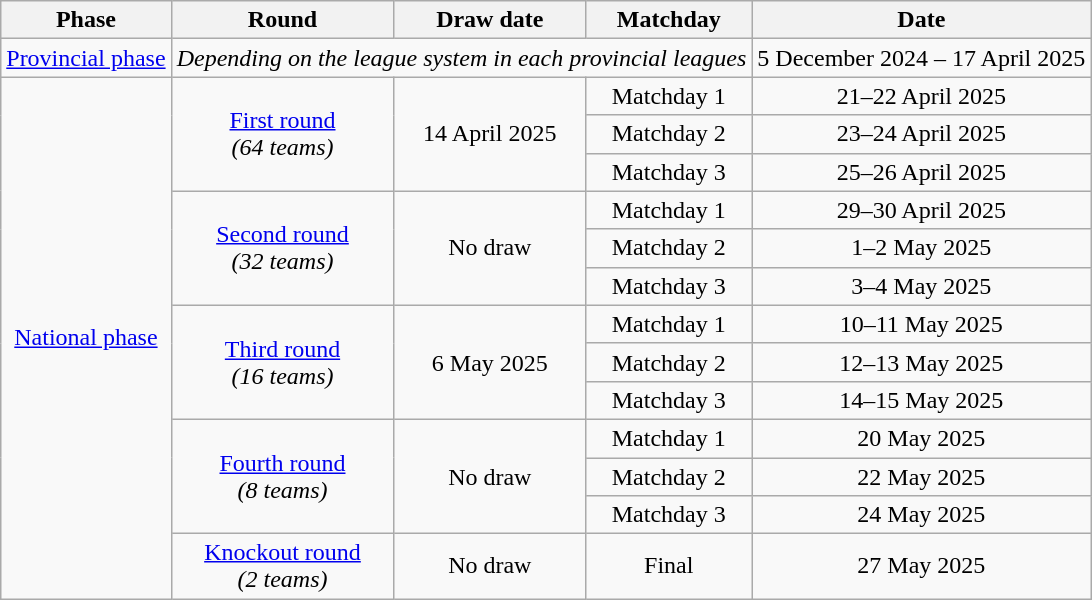<table class="wikitable" style="text-align:center">
<tr>
<th>Phase</th>
<th>Round</th>
<th>Draw date</th>
<th>Matchday</th>
<th>Date</th>
</tr>
<tr>
<td><a href='#'>Provincial phase</a></td>
<td colspan="3"><em>Depending on the league system in each provincial leagues</em></td>
<td>5 December 2024 – 17 April 2025</td>
</tr>
<tr>
<td rowspan="13"><a href='#'>National phase</a></td>
<td rowspan="3"><a href='#'>First round</a><br><em>(64 teams)</em></td>
<td rowspan="3">14 April 2025</td>
<td>Matchday 1</td>
<td>21–22 April 2025</td>
</tr>
<tr>
<td>Matchday 2</td>
<td>23–24 April 2025</td>
</tr>
<tr>
<td>Matchday 3</td>
<td>25–26 April 2025</td>
</tr>
<tr>
<td rowspan="3"><a href='#'>Second round</a><br><em>(32 teams)</em></td>
<td rowspan="3">No draw</td>
<td>Matchday 1</td>
<td>29–30 April 2025</td>
</tr>
<tr>
<td>Matchday 2</td>
<td>1–2 May 2025</td>
</tr>
<tr>
<td>Matchday 3</td>
<td>3–4 May 2025</td>
</tr>
<tr>
<td rowspan="3"><a href='#'>Third round</a><br><em>(16 teams)</em></td>
<td rowspan="3">6 May 2025</td>
<td>Matchday 1</td>
<td>10–11 May 2025</td>
</tr>
<tr>
<td>Matchday 2</td>
<td>12–13 May 2025</td>
</tr>
<tr>
<td>Matchday 3</td>
<td>14–15 May 2025</td>
</tr>
<tr>
<td rowspan="3"><a href='#'>Fourth round</a><br><em>(8 teams)</em></td>
<td rowspan="3">No draw</td>
<td>Matchday 1</td>
<td>20 May 2025</td>
</tr>
<tr>
<td>Matchday 2</td>
<td>22 May 2025</td>
</tr>
<tr>
<td>Matchday 3</td>
<td>24 May 2025</td>
</tr>
<tr>
<td><a href='#'>Knockout round</a><br><em>(2 teams)</em></td>
<td>No draw</td>
<td>Final</td>
<td>27 May 2025</td>
</tr>
</table>
